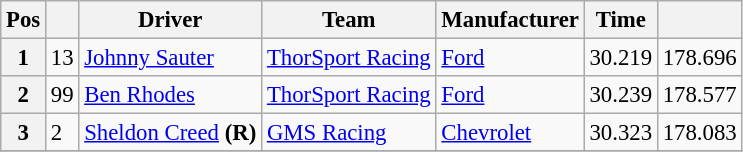<table class="wikitable" style="font-size:95%">
<tr>
<th>Pos</th>
<th></th>
<th>Driver</th>
<th>Team</th>
<th>Manufacturer</th>
<th>Time</th>
<th></th>
</tr>
<tr>
<th>1</th>
<td>13</td>
<td><a href='#'>Johnny Sauter</a></td>
<td><a href='#'>ThorSport Racing</a></td>
<td><a href='#'>Ford</a></td>
<td>30.219</td>
<td>178.696</td>
</tr>
<tr>
<th>2</th>
<td>99</td>
<td><a href='#'>Ben Rhodes</a></td>
<td><a href='#'>ThorSport Racing</a></td>
<td><a href='#'>Ford</a></td>
<td>30.239</td>
<td>178.577</td>
</tr>
<tr>
<th>3</th>
<td>2</td>
<td><a href='#'>Sheldon Creed</a> <strong>(R)</strong></td>
<td><a href='#'>GMS Racing</a></td>
<td><a href='#'>Chevrolet</a></td>
<td>30.323</td>
<td>178.083</td>
</tr>
<tr>
</tr>
</table>
